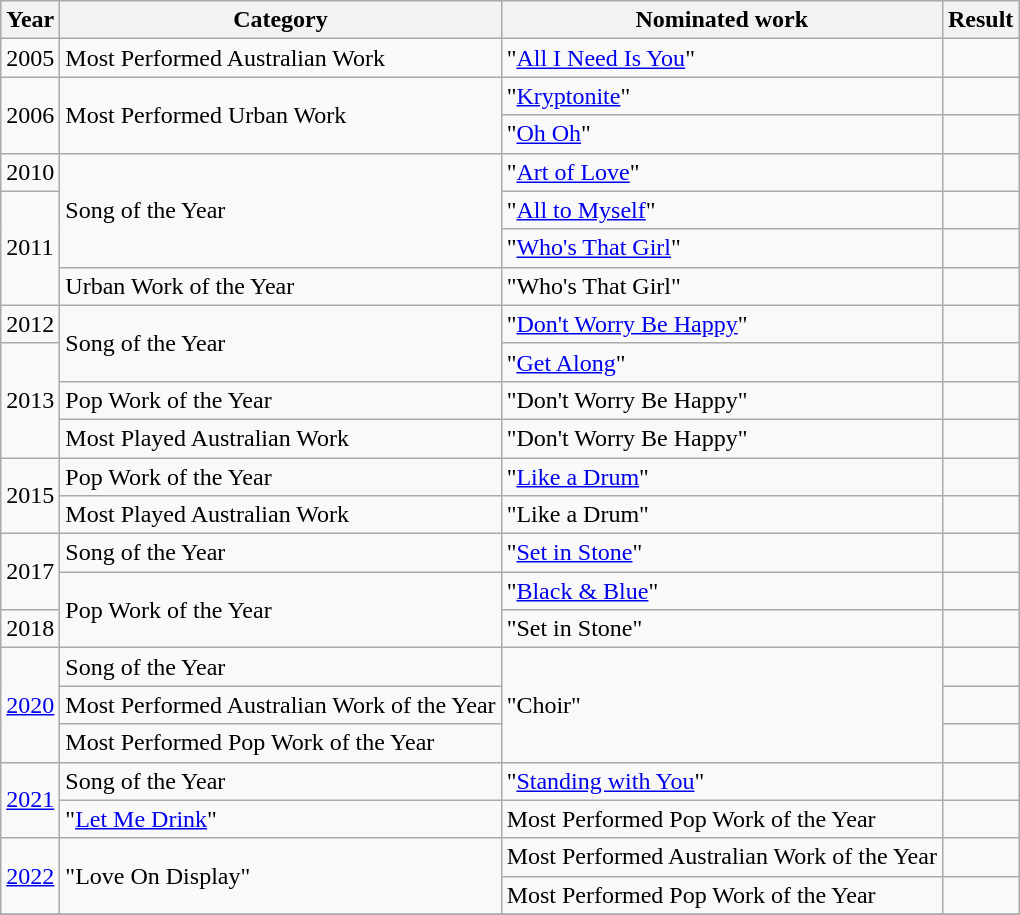<table class="wikitable">
<tr>
<th>Year</th>
<th>Category</th>
<th>Nominated work</th>
<th>Result</th>
</tr>
<tr>
<td>2005</td>
<td>Most Performed Australian Work</td>
<td>"<a href='#'>All I Need Is You</a>"</td>
<td></td>
</tr>
<tr>
<td rowspan="2">2006</td>
<td rowspan="2">Most Performed Urban Work</td>
<td>"<a href='#'>Kryptonite</a>"</td>
<td></td>
</tr>
<tr>
<td>"<a href='#'>Oh Oh</a>"</td>
<td></td>
</tr>
<tr>
<td>2010</td>
<td rowspan="3">Song of the Year</td>
<td>"<a href='#'>Art of Love</a>"</td>
<td></td>
</tr>
<tr>
<td rowspan="3">2011</td>
<td>"<a href='#'>All to Myself</a>"</td>
<td></td>
</tr>
<tr>
<td>"<a href='#'>Who's That Girl</a>"</td>
<td></td>
</tr>
<tr>
<td>Urban Work of the Year</td>
<td>"Who's That Girl"</td>
<td></td>
</tr>
<tr>
<td>2012</td>
<td rowspan="2">Song of the Year</td>
<td>"<a href='#'>Don't Worry Be Happy</a>"</td>
<td></td>
</tr>
<tr>
<td rowspan="3">2013</td>
<td>"<a href='#'>Get Along</a>"</td>
<td></td>
</tr>
<tr>
<td>Pop Work of the Year</td>
<td>"Don't Worry Be Happy"</td>
<td></td>
</tr>
<tr>
<td>Most Played Australian Work</td>
<td>"Don't Worry Be Happy"</td>
<td></td>
</tr>
<tr>
<td rowspan="2">2015</td>
<td>Pop Work of the Year</td>
<td>"<a href='#'>Like a Drum</a>"</td>
<td></td>
</tr>
<tr>
<td>Most Played Australian Work</td>
<td>"Like a Drum"</td>
<td></td>
</tr>
<tr>
<td rowspan="2">2017</td>
<td>Song of the Year</td>
<td>"<a href='#'>Set in Stone</a>"</td>
<td></td>
</tr>
<tr>
<td rowspan="2">Pop Work of the Year</td>
<td>"<a href='#'>Black & Blue</a>"</td>
<td></td>
</tr>
<tr>
<td>2018</td>
<td>"Set in Stone"</td>
<td></td>
</tr>
<tr>
<td rowspan="3"><a href='#'>2020</a></td>
<td>Song of the Year</td>
<td rowspan="3">"Choir"</td>
<td></td>
</tr>
<tr>
<td>Most Performed Australian Work of the Year</td>
<td></td>
</tr>
<tr>
<td>Most Performed Pop Work of the Year</td>
<td></td>
</tr>
<tr>
<td rowspan="2"><a href='#'>2021</a></td>
<td>Song of the Year</td>
<td>"<a href='#'>Standing with You</a>"</td>
<td></td>
</tr>
<tr>
<td>"<a href='#'>Let Me Drink</a>"</td>
<td>Most Performed Pop Work of the Year</td>
<td></td>
</tr>
<tr>
<td rowspan="2"><a href='#'>2022</a></td>
<td rowspan="2">"Love On Display"</td>
<td>Most Performed Australian Work of the Year</td>
<td></td>
</tr>
<tr>
<td>Most Performed Pop Work of the Year</td>
<td></td>
</tr>
<tr>
</tr>
</table>
